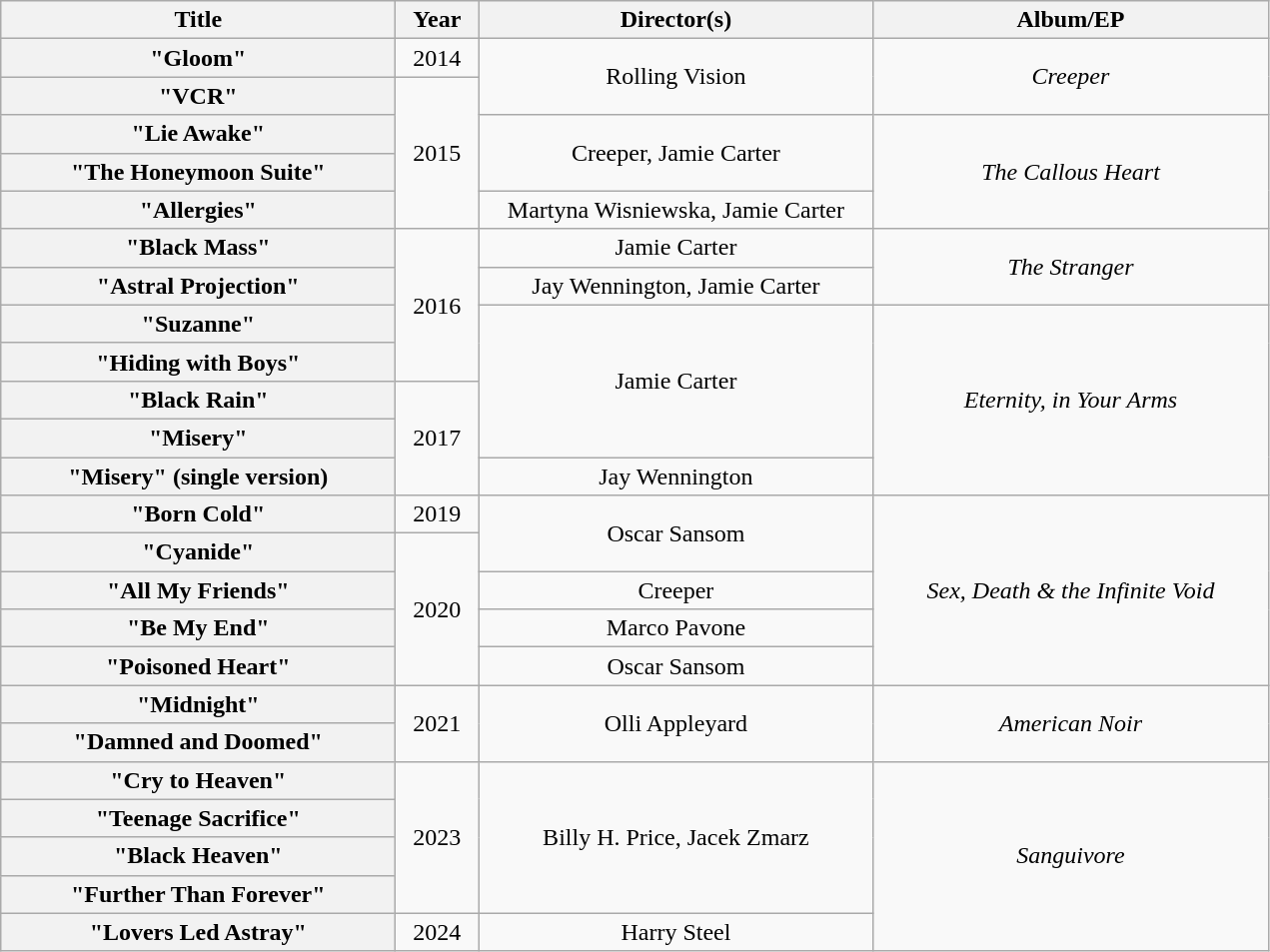<table class="wikitable plainrowheaders" style="text-align:center;">
<tr>
<th scope="col" style="width:16em;">Title</th>
<th scope="col" style="width:3em;">Year</th>
<th scope="col" style="width:16em;">Director(s)</th>
<th scope="col" style="width:16em;">Album/EP</th>
</tr>
<tr>
<th scope="row">"Gloom"</th>
<td>2014</td>
<td rowspan="2">Rolling Vision</td>
<td rowspan="2"><em>Creeper</em></td>
</tr>
<tr>
<th scope="row">"VCR"</th>
<td rowspan="4">2015</td>
</tr>
<tr>
<th scope="row">"Lie Awake"</th>
<td rowspan="2">Creeper, Jamie Carter</td>
<td rowspan="3"><em>The Callous Heart</em></td>
</tr>
<tr>
<th scope="row">"The Honeymoon Suite"</th>
</tr>
<tr>
<th scope="row">"Allergies"</th>
<td>Martyna Wisniewska, Jamie Carter</td>
</tr>
<tr>
<th scope="row">"Black Mass"</th>
<td rowspan="4">2016</td>
<td>Jamie Carter</td>
<td rowspan="2"><em>The Stranger</em></td>
</tr>
<tr>
<th scope="row">"Astral Projection"</th>
<td>Jay Wennington, Jamie Carter</td>
</tr>
<tr>
<th scope="row">"Suzanne"</th>
<td rowspan="4">Jamie Carter</td>
<td rowspan="5"><em>Eternity, in Your Arms</em></td>
</tr>
<tr>
<th scope="row">"Hiding with Boys"</th>
</tr>
<tr>
<th scope="row">"Black Rain"</th>
<td rowspan="3">2017</td>
</tr>
<tr>
<th scope="row">"Misery"</th>
</tr>
<tr>
<th scope="row">"Misery" (single version)</th>
<td>Jay Wennington</td>
</tr>
<tr>
<th scope="row">"Born Cold"</th>
<td>2019</td>
<td rowspan="2">Oscar Sansom</td>
<td rowspan="5"><em>Sex, Death & the Infinite Void</em></td>
</tr>
<tr>
<th scope="row">"Cyanide"</th>
<td rowspan="4">2020</td>
</tr>
<tr>
<th scope="row">"All My Friends"</th>
<td>Creeper</td>
</tr>
<tr>
<th scope="row">"Be My End"</th>
<td>Marco Pavone</td>
</tr>
<tr>
<th scope="row">"Poisoned Heart"</th>
<td>Oscar Sansom</td>
</tr>
<tr>
<th scope="row">"Midnight"</th>
<td rowspan="2">2021</td>
<td rowspan="2">Olli Appleyard</td>
<td rowspan="2"><em>American Noir</em></td>
</tr>
<tr>
<th scope="row">"Damned and Doomed"</th>
</tr>
<tr>
<th scope="row">"Cry to Heaven"</th>
<td rowspan="4">2023</td>
<td rowspan="4">Billy H. Price, Jacek Zmarz</td>
<td rowspan="5"><em>Sanguivore</em></td>
</tr>
<tr>
<th scope="row">"Teenage Sacrifice"</th>
</tr>
<tr>
<th scope="row">"Black Heaven"</th>
</tr>
<tr>
<th scope="row">"Further Than Forever"</th>
</tr>
<tr>
<th scope="row">"Lovers Led Astray"</th>
<td>2024</td>
<td>Harry Steel</td>
</tr>
</table>
